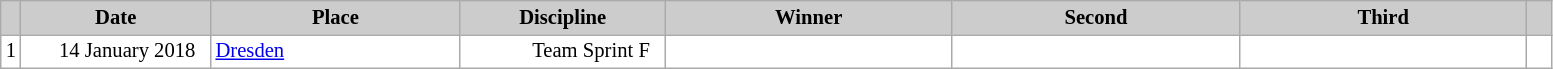<table class="wikitable plainrowheaders" style="background:#fff; font-size:86%; line-height:16px; border:grey solid 1px; border-collapse:collapse;">
<tr style="background:#ccc; text-align:center;">
<th scope="col" style="background:#ccc; width=20 px;"></th>
<th scope="col" style="background:#ccc; width:120px;">Date</th>
<th scope="col" style="background:#ccc; width:160px;">Place</th>
<th scope="col" style="background:#ccc; width:130px;">Discipline</th>
<th scope="col" style="background:#ccc; width:185px;">Winner</th>
<th scope="col" style="background:#ccc; width:185px;">Second</th>
<th scope="col" style="background:#ccc; width:185px;">Third</th>
<th scope="col" style="background:#ccc; width:10px;"></th>
</tr>
<tr>
<td align=center>1</td>
<td align=right>14 January 2018  </td>
<td> <a href='#'>Dresden</a></td>
<td align=right>Team Sprint F  </td>
<td></td>
<td></td>
<td></td>
<td></td>
</tr>
</table>
